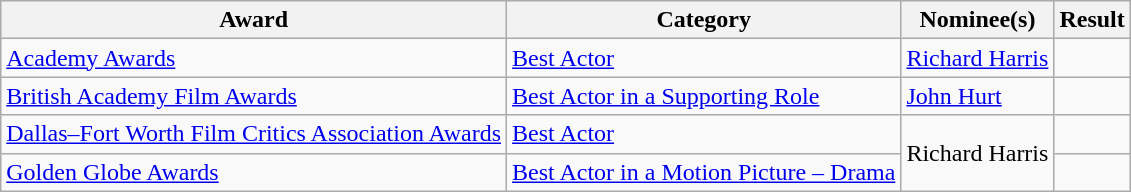<table class="wikitable">
<tr>
<th>Award</th>
<th>Category</th>
<th>Nominee(s)</th>
<th>Result</th>
</tr>
<tr>
<td><a href='#'>Academy Awards</a></td>
<td><a href='#'>Best Actor</a></td>
<td><a href='#'>Richard Harris</a></td>
<td></td>
</tr>
<tr>
<td><a href='#'>British Academy Film Awards</a></td>
<td><a href='#'>Best Actor in a Supporting Role</a></td>
<td><a href='#'>John Hurt</a></td>
<td></td>
</tr>
<tr>
<td><a href='#'>Dallas–Fort Worth Film Critics Association Awards</a></td>
<td><a href='#'>Best Actor</a></td>
<td rowspan="2">Richard Harris</td>
<td></td>
</tr>
<tr>
<td><a href='#'>Golden Globe Awards</a></td>
<td><a href='#'>Best Actor in a Motion Picture – Drama</a></td>
<td></td>
</tr>
</table>
